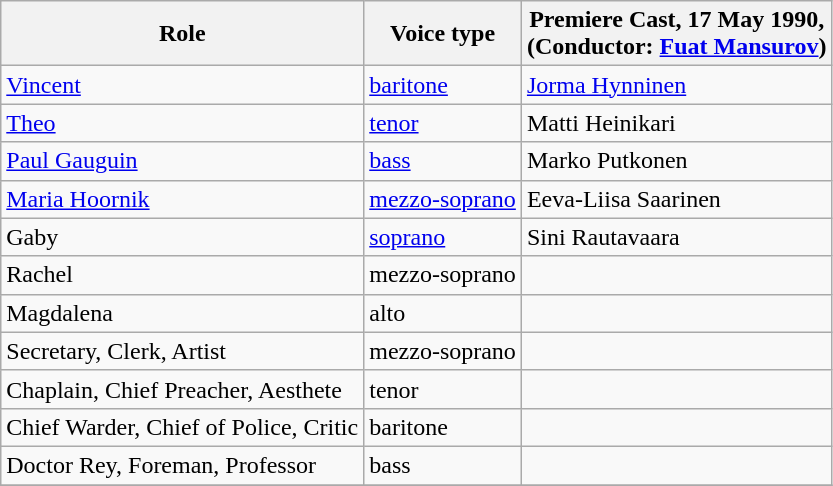<table class="wikitable">
<tr>
<th>Role</th>
<th>Voice type</th>
<th>Premiere Cast, 17 May 1990,<br>(Conductor: <a href='#'>Fuat Mansurov</a>)</th>
</tr>
<tr>
<td><a href='#'>Vincent</a></td>
<td><a href='#'>baritone</a></td>
<td><a href='#'>Jorma Hynninen</a></td>
</tr>
<tr>
<td><a href='#'>Theo</a></td>
<td><a href='#'>tenor</a></td>
<td>Matti Heinikari</td>
</tr>
<tr>
<td><a href='#'>Paul Gauguin</a></td>
<td><a href='#'>bass</a></td>
<td>Marko Putkonen</td>
</tr>
<tr>
<td><a href='#'>Maria Hoornik</a></td>
<td><a href='#'>mezzo-soprano</a></td>
<td>Eeva-Liisa Saarinen</td>
</tr>
<tr>
<td>Gaby</td>
<td><a href='#'>soprano</a></td>
<td>Sini Rautavaara</td>
</tr>
<tr>
<td>Rachel</td>
<td>mezzo-soprano</td>
<td></td>
</tr>
<tr>
<td>Magdalena</td>
<td>alto</td>
<td></td>
</tr>
<tr>
<td>Secretary, Clerk, Artist</td>
<td>mezzo-soprano</td>
<td></td>
</tr>
<tr>
<td>Chaplain, Chief Preacher, Aesthete</td>
<td>tenor</td>
<td></td>
</tr>
<tr>
<td>Chief Warder, Chief of Police, Critic</td>
<td>baritone</td>
<td></td>
</tr>
<tr>
<td>Doctor Rey, Foreman, Professor</td>
<td>bass</td>
<td></td>
</tr>
<tr>
</tr>
</table>
